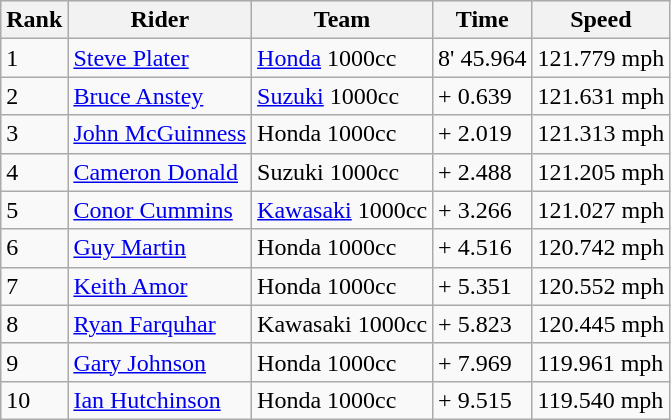<table class="wikitable">
<tr style="background:#efefef;">
<th>Rank</th>
<th>Rider</th>
<th>Team</th>
<th>Time</th>
<th>Speed</th>
</tr>
<tr>
<td>1</td>
<td> <a href='#'>Steve Plater</a></td>
<td><a href='#'>Honda</a> 1000cc</td>
<td>8' 45.964</td>
<td>121.779 mph</td>
</tr>
<tr>
<td>2</td>
<td> <a href='#'>Bruce Anstey</a></td>
<td><a href='#'>Suzuki</a> 1000cc</td>
<td>+ 0.639</td>
<td>121.631 mph</td>
</tr>
<tr>
<td>3</td>
<td> <a href='#'>John McGuinness</a></td>
<td>Honda 1000cc</td>
<td>+ 2.019</td>
<td>121.313 mph</td>
</tr>
<tr>
<td>4</td>
<td> <a href='#'>Cameron Donald</a></td>
<td>Suzuki 1000cc</td>
<td>+ 2.488</td>
<td>121.205 mph</td>
</tr>
<tr>
<td>5</td>
<td> <a href='#'>Conor Cummins</a></td>
<td><a href='#'>Kawasaki</a> 1000cc</td>
<td>+ 3.266</td>
<td>121.027 mph</td>
</tr>
<tr>
<td>6</td>
<td> <a href='#'>Guy Martin</a></td>
<td>Honda 1000cc</td>
<td>+ 4.516</td>
<td>120.742 mph</td>
</tr>
<tr>
<td>7</td>
<td> <a href='#'>Keith Amor</a></td>
<td>Honda 1000cc</td>
<td>+ 5.351</td>
<td>120.552 mph</td>
</tr>
<tr>
<td>8</td>
<td> <a href='#'>Ryan Farquhar</a></td>
<td>Kawasaki 1000cc</td>
<td>+ 5.823</td>
<td>120.445 mph</td>
</tr>
<tr>
<td>9</td>
<td> <a href='#'>Gary Johnson</a></td>
<td>Honda 1000cc</td>
<td>+ 7.969</td>
<td>119.961 mph</td>
</tr>
<tr>
<td>10</td>
<td> <a href='#'>Ian Hutchinson</a></td>
<td>Honda 1000cc</td>
<td>+ 9.515</td>
<td>119.540 mph</td>
</tr>
</table>
